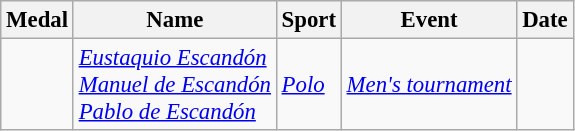<table class="wikitable sortable" style="font-size:95%;">
<tr>
<th>Medal</th>
<th>Name</th>
<th>Sport</th>
<th>Event</th>
<th>Date</th>
</tr>
<tr>
<td><em></em></td>
<td><em><a href='#'>Eustaquio Escandón</a><br><a href='#'>Manuel de Escandón</a><br><a href='#'>Pablo de Escandón</a></em></td>
<td><em><a href='#'>Polo</a></em></td>
<td><em><a href='#'>Men's tournament</a></em></td>
<td><em></em></td>
</tr>
</table>
